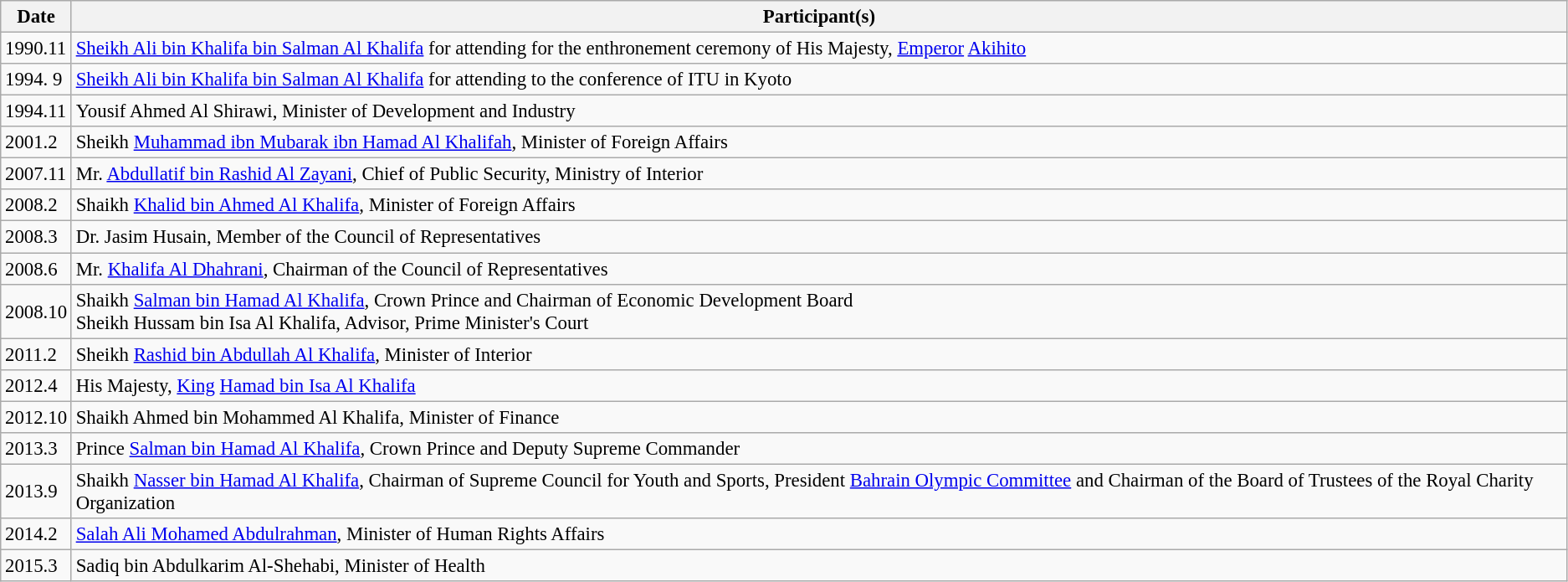<table class="wikitable" style="font-size: 95%;">
<tr>
<th>Date</th>
<th>Participant(s)</th>
</tr>
<tr>
<td>1990.11</td>
<td><a href='#'>Sheikh Ali bin Khalifa bin Salman Al Khalifa</a> for attending for the enthronement ceremony of His Majesty, <a href='#'>Emperor</a> <a href='#'>Akihito</a></td>
</tr>
<tr>
<td>1994. 9</td>
<td><a href='#'>Sheikh Ali bin Khalifa bin Salman Al Khalifa</a> for attending to the conference of ITU in Kyoto</td>
</tr>
<tr>
<td>1994.11</td>
<td>Yousif Ahmed Al Shirawi, Minister of Development and Industry</td>
</tr>
<tr>
<td>2001.2</td>
<td>Sheikh <a href='#'>Muhammad ibn Mubarak ibn Hamad Al Khalifah</a>, Minister of Foreign Affairs</td>
</tr>
<tr>
<td>2007.11</td>
<td>Mr. <a href='#'>Abdullatif bin Rashid Al Zayani</a>, Chief of Public Security, Ministry of Interior</td>
</tr>
<tr>
<td>2008.2</td>
<td>Shaikh <a href='#'>Khalid bin Ahmed Al Khalifa</a>, Minister of Foreign Affairs</td>
</tr>
<tr>
<td>2008.3</td>
<td>Dr. Jasim Husain, Member of the Council of Representatives</td>
</tr>
<tr>
<td>2008.6</td>
<td>Mr. <a href='#'>Khalifa Al Dhahrani</a>, Chairman of the Council of Representatives</td>
</tr>
<tr>
<td>2008.10</td>
<td>Shaikh <a href='#'>Salman bin Hamad Al Khalifa</a>, Crown Prince and Chairman of Economic Development Board<br>Sheikh Hussam bin Isa Al Khalifa, Advisor, Prime Minister's Court</td>
</tr>
<tr>
<td>2011.2</td>
<td>Sheikh <a href='#'>Rashid bin Abdullah Al Khalifa</a>, Minister of Interior</td>
</tr>
<tr>
<td>2012.4</td>
<td>His Majesty, <a href='#'>King</a> <a href='#'>Hamad bin Isa Al Khalifa</a></td>
</tr>
<tr>
<td>2012.10</td>
<td>Shaikh Ahmed bin Mohammed Al Khalifa, Minister of Finance</td>
</tr>
<tr>
<td>2013.3</td>
<td>Prince <a href='#'>Salman bin Hamad Al Khalifa</a>, Crown Prince and Deputy Supreme Commander</td>
</tr>
<tr>
<td>2013.9</td>
<td>Shaikh <a href='#'>Nasser bin Hamad Al Khalifa</a>, Chairman of Supreme Council for Youth and Sports, President <a href='#'>Bahrain Olympic Committee</a> and Chairman of the Board of Trustees of the Royal Charity Organization</td>
</tr>
<tr>
<td>2014.2</td>
<td><a href='#'>Salah Ali Mohamed Abdulrahman</a>, Minister of Human Rights Affairs</td>
</tr>
<tr>
<td>2015.3</td>
<td>Sadiq bin Abdulkarim Al-Shehabi, Minister of Health</td>
</tr>
</table>
